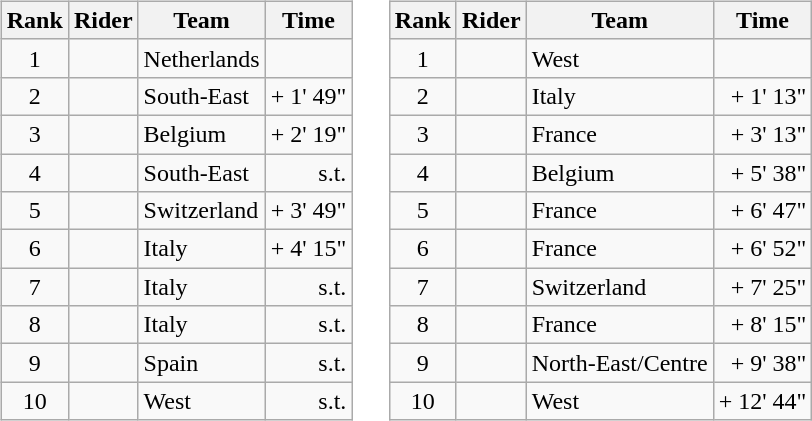<table>
<tr>
<td><br><table class="wikitable">
<tr>
<th scope="col">Rank</th>
<th scope="col">Rider</th>
<th scope="col">Team</th>
<th scope="col">Time</th>
</tr>
<tr>
<td style="text-align:center;">1</td>
<td></td>
<td>Netherlands</td>
<td style="text-align:right;"></td>
</tr>
<tr>
<td style="text-align:center;">2</td>
<td></td>
<td>South-East</td>
<td style="text-align:right;">+ 1' 49"</td>
</tr>
<tr>
<td style="text-align:center;">3</td>
<td></td>
<td>Belgium</td>
<td style="text-align:right;">+ 2' 19"</td>
</tr>
<tr>
<td style="text-align:center;">4</td>
<td></td>
<td>South-East</td>
<td style="text-align:right;">s.t.</td>
</tr>
<tr>
<td style="text-align:center;">5</td>
<td> </td>
<td>Switzerland</td>
<td style="text-align:right;">+ 3' 49"</td>
</tr>
<tr>
<td style="text-align:center;">6</td>
<td></td>
<td>Italy</td>
<td style="text-align:right;">+ 4' 15"</td>
</tr>
<tr>
<td style="text-align:center;">7</td>
<td></td>
<td>Italy</td>
<td style="text-align:right;">s.t.</td>
</tr>
<tr>
<td style="text-align:center;">8</td>
<td></td>
<td>Italy</td>
<td style="text-align:right;">s.t.</td>
</tr>
<tr>
<td style="text-align:center;">9</td>
<td></td>
<td>Spain</td>
<td style="text-align:right;">s.t.</td>
</tr>
<tr>
<td style="text-align:center;">10</td>
<td></td>
<td>West</td>
<td style="text-align:right;">s.t.</td>
</tr>
</table>
</td>
<td></td>
<td><br><table class="wikitable">
<tr>
<th scope="col">Rank</th>
<th scope="col">Rider</th>
<th scope="col">Team</th>
<th scope="col">Time</th>
</tr>
<tr>
<td style="text-align:center;">1</td>
<td> </td>
<td>West</td>
<td style="text-align:right;"></td>
</tr>
<tr>
<td style="text-align:center;">2</td>
<td></td>
<td>Italy</td>
<td style="text-align:right;">+ 1' 13"</td>
</tr>
<tr>
<td style="text-align:center;">3</td>
<td></td>
<td>France</td>
<td style="text-align:right;">+ 3' 13"</td>
</tr>
<tr>
<td style="text-align:center;">4</td>
<td></td>
<td>Belgium</td>
<td style="text-align:right;">+ 5' 38"</td>
</tr>
<tr>
<td style="text-align:center;">5</td>
<td></td>
<td>France</td>
<td style="text-align:right;">+ 6' 47"</td>
</tr>
<tr>
<td style="text-align:center;">6</td>
<td></td>
<td>France</td>
<td style="text-align:right;">+ 6' 52"</td>
</tr>
<tr>
<td style="text-align:center;">7</td>
<td> </td>
<td>Switzerland</td>
<td style="text-align:right;">+ 7' 25"</td>
</tr>
<tr>
<td style="text-align:center;">8</td>
<td></td>
<td>France</td>
<td style="text-align:right;">+ 8' 15"</td>
</tr>
<tr>
<td style="text-align:center;">9</td>
<td></td>
<td>North-East/Centre</td>
<td style="text-align:right;">+ 9' 38"</td>
</tr>
<tr>
<td style="text-align:center;">10</td>
<td></td>
<td>West</td>
<td style="text-align:right;">+ 12' 44"</td>
</tr>
</table>
</td>
</tr>
</table>
